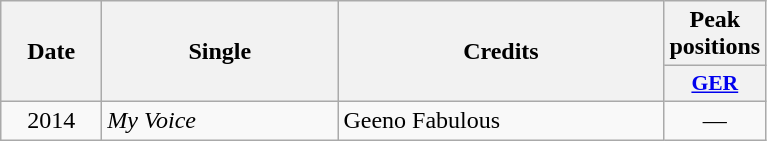<table class="wikitable">
<tr>
<th align="center" rowspan="2" width="60">Date</th>
<th align="center" rowspan="2" width="150">Single</th>
<th align="center" rowspan="2" width="210">Credits</th>
<th align="center" colspan="1">Peak positions</th>
</tr>
<tr>
<th scope="col" style="width:3em;font-size:90%;"><a href='#'>GER</a></th>
</tr>
<tr>
<td align="center">2014</td>
<td><em>My Voice</em></td>
<td>Geeno Fabulous</td>
<td align="center">—</td>
</tr>
</table>
